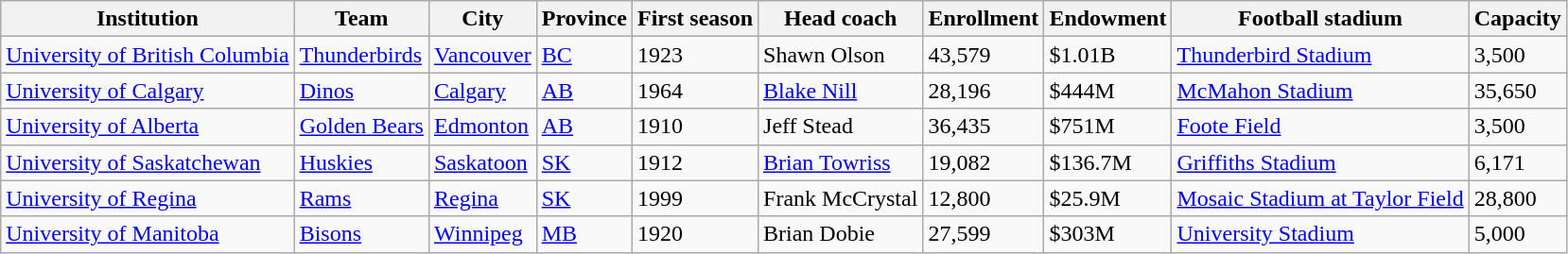<table class="wikitable">
<tr>
<th>Institution</th>
<th>Team</th>
<th>City</th>
<th>Province</th>
<th>First season</th>
<th>Head coach</th>
<th>Enrollment</th>
<th>Endowment</th>
<th>Football stadium</th>
<th>Capacity</th>
</tr>
<tr>
<td><a href='#'>University of British Columbia</a></td>
<td><a href='#'>Thunderbirds</a></td>
<td><a href='#'>Vancouver</a></td>
<td><a href='#'>BC</a></td>
<td>1923</td>
<td>Shawn Olson</td>
<td>43,579</td>
<td>$1.01B</td>
<td><a href='#'>Thunderbird Stadium</a></td>
<td>3,500</td>
</tr>
<tr>
<td><a href='#'>University of Calgary</a></td>
<td><a href='#'>Dinos</a></td>
<td><a href='#'>Calgary</a></td>
<td><a href='#'>AB</a></td>
<td>1964</td>
<td><a href='#'>Blake Nill</a></td>
<td>28,196</td>
<td>$444M</td>
<td><a href='#'>McMahon Stadium</a></td>
<td>35,650</td>
</tr>
<tr>
<td><a href='#'>University of Alberta</a></td>
<td><a href='#'>Golden Bears</a></td>
<td><a href='#'>Edmonton</a></td>
<td><a href='#'>AB</a></td>
<td>1910</td>
<td>Jeff Stead</td>
<td>36,435</td>
<td>$751M</td>
<td><a href='#'>Foote Field</a></td>
<td>3,500</td>
</tr>
<tr>
<td><a href='#'>University of Saskatchewan</a></td>
<td><a href='#'>Huskies</a></td>
<td><a href='#'>Saskatoon</a></td>
<td><a href='#'>SK</a></td>
<td>1912</td>
<td><a href='#'>Brian Towriss</a></td>
<td>19,082</td>
<td>$136.7M</td>
<td><a href='#'>Griffiths Stadium</a></td>
<td>6,171</td>
</tr>
<tr>
<td><a href='#'>University of Regina</a></td>
<td><a href='#'>Rams</a></td>
<td><a href='#'>Regina</a></td>
<td><a href='#'>SK</a></td>
<td>1999</td>
<td>Frank McCrystal</td>
<td>12,800</td>
<td>$25.9M</td>
<td><a href='#'>Mosaic Stadium at Taylor Field</a></td>
<td>28,800</td>
</tr>
<tr>
<td><a href='#'>University of Manitoba</a></td>
<td><a href='#'>Bisons</a></td>
<td><a href='#'>Winnipeg</a></td>
<td><a href='#'>MB</a></td>
<td>1920</td>
<td>Brian Dobie</td>
<td>27,599</td>
<td>$303M</td>
<td><a href='#'>University Stadium</a></td>
<td>5,000</td>
</tr>
</table>
